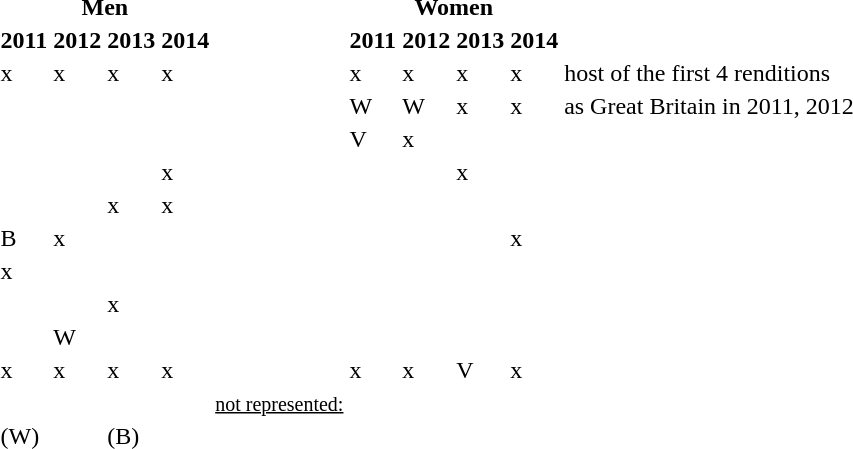<table>
<tr>
<th colspan=4>Men</th>
<th></th>
<th colspan=4>Women</th>
</tr>
<tr>
<th>2011</th>
<th>2012</th>
<th>2013</th>
<th>2014</th>
<th></th>
<th>2011</th>
<th>2012</th>
<th>2013</th>
<th>2014</th>
<th></th>
</tr>
<tr>
<td>x</td>
<td>x</td>
<td>x</td>
<td>x</td>
<td></td>
<td>x</td>
<td>x</td>
<td>x</td>
<td>x</td>
<td>host of the first 4 renditions</td>
</tr>
<tr>
<td></td>
<td></td>
<td></td>
<td></td>
<td></td>
<td>W</td>
<td>W</td>
<td>x</td>
<td>x</td>
<td>as Great Britain in 2011, 2012</td>
</tr>
<tr>
<td></td>
<td></td>
<td></td>
<td></td>
<td></td>
<td>V</td>
<td>x</td>
<td></td>
<td></td>
<td></td>
</tr>
<tr>
<td></td>
<td></td>
<td></td>
<td>x</td>
<td></td>
<td></td>
<td></td>
<td>x</td>
<td></td>
<td></td>
</tr>
<tr>
<td></td>
<td></td>
<td>x</td>
<td>x</td>
<td></td>
<td></td>
<td></td>
<td></td>
<td></td>
<td></td>
</tr>
<tr>
<td>B</td>
<td>x</td>
<td></td>
<td></td>
<td> </td>
<td></td>
<td></td>
<td></td>
<td>x</td>
</tr>
<tr>
<td>x</td>
<td></td>
<td></td>
<td></td>
<td></td>
<td></td>
<td></td>
<td></td>
<td></td>
<td></td>
</tr>
<tr>
<td></td>
<td></td>
<td>x</td>
<td></td>
<td></td>
<td></td>
<td></td>
<td></td>
<td></td>
<td></td>
</tr>
<tr>
<td></td>
<td>W</td>
<td></td>
<td></td>
<td></td>
<td></td>
<td></td>
<td></td>
<td></td>
<td></td>
</tr>
<tr>
<td>x</td>
<td>x</td>
<td>x</td>
<td>x</td>
<td></td>
<td>x</td>
<td>x</td>
<td>V</td>
<td>x</td>
</tr>
<tr>
<td colspan=4></td>
<td><small><u>not represented:</u></small></td>
<td colspan=5></td>
</tr>
<tr>
<td>(W)</td>
<td></td>
<td>(B)</td>
<td></td>
<td></td>
<td></td>
<td></td>
<td></td>
<td></td>
</tr>
</table>
